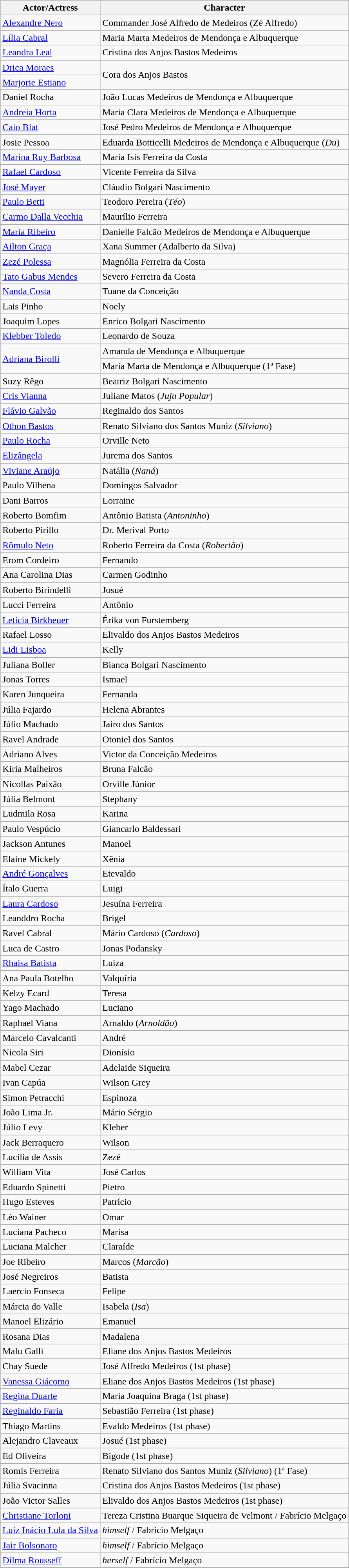<table class="wikitable">
<tr>
<th>Actor/Actress</th>
<th>Character</th>
</tr>
<tr>
<td><a href='#'>Alexandre Nero</a></td>
<td>Commander José Alfredo de Medeiros (Zé Alfredo)</td>
</tr>
<tr>
<td><a href='#'>Lília Cabral</a></td>
<td>Maria Marta Medeiros de Mendonça e Albuquerque</td>
</tr>
<tr>
<td><a href='#'>Leandra Leal</a></td>
<td>Cristina dos Anjos Bastos Medeiros</td>
</tr>
<tr>
<td><a href='#'>Drica Moraes</a></td>
<td rowspan="2">Cora dos Anjos Bastos</td>
</tr>
<tr>
<td><a href='#'>Marjorie Estiano</a></td>
</tr>
<tr>
<td>Daniel Rocha</td>
<td>João Lucas Medeiros de Mendonça e Albuquerque</td>
</tr>
<tr>
<td><a href='#'>Andreia Horta</a></td>
<td>Maria Clara Medeiros de Mendonça e Albuquerque</td>
</tr>
<tr>
<td><a href='#'>Caio Blat</a></td>
<td>José Pedro Medeiros de Mendonça e Albuquerque</td>
</tr>
<tr>
<td>Josie Pessoa</td>
<td>Eduarda Botticelli Medeiros de Mendonça e Albuquerque (<em>Du</em>)</td>
</tr>
<tr>
<td><a href='#'>Marina Ruy Barbosa</a></td>
<td>Maria Isis Ferreira da Costa</td>
</tr>
<tr>
<td><a href='#'>Rafael Cardoso</a></td>
<td>Vicente Ferreira da Silva</td>
</tr>
<tr>
<td><a href='#'>José Mayer</a></td>
<td>Cláudio Bolgari Nascimento</td>
</tr>
<tr>
<td><a href='#'>Paulo Betti</a></td>
<td>Teodoro Pereira (<em>Téo</em>)</td>
</tr>
<tr>
<td><a href='#'>Carmo Dalla Vecchia</a></td>
<td>Maurílio Ferreira</td>
</tr>
<tr>
<td><a href='#'>Maria Ribeiro</a></td>
<td>Danielle Falcão Medeiros de Mendonça e Albuquerque</td>
</tr>
<tr>
<td><a href='#'>Ailton Graça</a></td>
<td>Xana Summer (Adalberto da Silva)</td>
</tr>
<tr>
<td><a href='#'>Zezé Polessa</a></td>
<td>Magnólia Ferreira da Costa</td>
</tr>
<tr>
<td><a href='#'>Tato Gabus Mendes</a></td>
<td>Severo Ferreira da Costa</td>
</tr>
<tr>
<td><a href='#'>Nanda Costa</a></td>
<td>Tuane da Conceição</td>
</tr>
<tr>
<td>Lais Pinho</td>
<td>Noely</td>
</tr>
<tr>
<td>Joaquim Lopes</td>
<td>Enrico Bolgari Nascimento</td>
</tr>
<tr>
<td><a href='#'>Klebber Toledo</a></td>
<td>Leonardo de Souza</td>
</tr>
<tr>
<td rowspan="2"><a href='#'>Adriana Birolli</a></td>
<td>Amanda de Mendonça e Albuquerque</td>
</tr>
<tr>
<td>Maria Marta de Mendonça e Albuquerque (1ª Fase)</td>
</tr>
<tr>
<td>Suzy Rêgo</td>
<td>Beatriz Bolgari Nascimento</td>
</tr>
<tr>
<td><a href='#'>Cris Vianna</a></td>
<td>Juliane Matos (<em>Juju Popular</em>)</td>
</tr>
<tr>
<td><a href='#'>Flávio Galvão</a></td>
<td>Reginaldo dos Santos</td>
</tr>
<tr>
<td><a href='#'>Othon Bastos</a></td>
<td>Renato Silviano dos Santos Muniz (<em>Silviano</em>)</td>
</tr>
<tr>
<td><a href='#'>Paulo Rocha</a></td>
<td>Orville Neto</td>
</tr>
<tr>
<td><a href='#'>Elizângela</a></td>
<td>Jurema dos Santos</td>
</tr>
<tr>
<td><a href='#'>Viviane Araújo</a></td>
<td>Natália (<em>Naná</em>)</td>
</tr>
<tr>
<td>Paulo Vilhena</td>
<td>Domingos Salvador</td>
</tr>
<tr>
<td>Dani Barros</td>
<td>Lorraine</td>
</tr>
<tr>
<td>Roberto Bomfim</td>
<td>Antônio Batista (<em>Antoninho</em>)</td>
</tr>
<tr>
<td>Roberto Pirillo</td>
<td>Dr. Merival Porto</td>
</tr>
<tr>
<td><a href='#'>Rômulo Neto</a></td>
<td>Roberto Ferreira da Costa (<em>Robertão</em>)</td>
</tr>
<tr>
<td>Erom Cordeiro</td>
<td>Fernando</td>
</tr>
<tr>
<td>Ana Carolina Dias</td>
<td>Carmen Godinho</td>
</tr>
<tr>
<td>Roberto Birindelli</td>
<td>Josué</td>
</tr>
<tr>
<td>Lucci Ferreira</td>
<td>Antônio</td>
</tr>
<tr>
<td><a href='#'>Letícia Birkheuer</a></td>
<td>Érika von Furstemberg</td>
</tr>
<tr>
<td>Rafael Losso</td>
<td>Elivaldo dos Anjos Bastos Medeiros</td>
</tr>
<tr>
<td><a href='#'>Lidi Lisboa</a></td>
<td>Kelly</td>
</tr>
<tr>
<td>Juliana Boller</td>
<td>Bianca Bolgari Nascimento</td>
</tr>
<tr>
<td>Jonas Torres</td>
<td>Ismael</td>
</tr>
<tr>
<td>Karen Junqueira</td>
<td>Fernanda</td>
</tr>
<tr>
<td>Júlia Fajardo</td>
<td>Helena Abrantes</td>
</tr>
<tr>
<td>Júlio Machado</td>
<td>Jairo dos Santos</td>
</tr>
<tr>
<td>Ravel Andrade</td>
<td>Otoniel dos Santos</td>
</tr>
<tr>
<td>Adriano Alves</td>
<td>Victor da Conceição Medeiros</td>
</tr>
<tr>
<td>Kiria Malheiros</td>
<td>Bruna Falcão</td>
</tr>
<tr>
<td>Nicollas Paixão</td>
<td>Orville Júnior</td>
</tr>
<tr>
<td>Júlia Belmont</td>
<td>Stephany</td>
</tr>
<tr>
<td>Ludmila Rosa</td>
<td>Karina</td>
</tr>
<tr>
<td>Paulo Vespúcio</td>
<td>Giancarlo Baldessari</td>
</tr>
<tr>
<td>Jackson Antunes</td>
<td>Manoel</td>
</tr>
<tr>
<td>Elaine Mickely</td>
<td>Xênia</td>
</tr>
<tr>
<td><a href='#'>André Gonçalves</a></td>
<td>Etevaldo</td>
</tr>
<tr>
<td>Ítalo Guerra</td>
<td>Luigi</td>
</tr>
<tr>
<td><a href='#'>Laura Cardoso</a></td>
<td>Jesuína Ferreira</td>
</tr>
<tr>
<td>Leanddro Rocha</td>
<td>Brigel</td>
</tr>
<tr>
<td>Ravel Cabral</td>
<td>Mário Cardoso (<em>Cardoso</em>)</td>
</tr>
<tr>
<td>Luca de Castro</td>
<td>Jonas Podansky</td>
</tr>
<tr>
<td><a href='#'>Rhaisa Batista</a></td>
<td>Luiza</td>
</tr>
<tr>
<td>Ana Paula Botelho</td>
<td>Valquíria</td>
</tr>
<tr>
<td>Kelzy Ecard</td>
<td>Teresa</td>
</tr>
<tr>
<td>Yago Machado</td>
<td>Luciano</td>
</tr>
<tr>
<td>Raphael Viana</td>
<td>Arnaldo (<em>Arnoldão</em>)</td>
</tr>
<tr>
<td>Marcelo Cavalcanti</td>
<td>André</td>
</tr>
<tr>
<td>Nicola Siri</td>
<td>Dionísio</td>
</tr>
<tr>
<td>Mabel Cezar</td>
<td>Adelaide Siqueira</td>
</tr>
<tr>
<td>Ivan Capúa</td>
<td>Wilson Grey</td>
</tr>
<tr>
<td>Simon Petracchi</td>
<td>Espinoza</td>
</tr>
<tr>
<td>João Lima Jr.</td>
<td>Mário Sérgio</td>
</tr>
<tr>
<td>Júlio Levy</td>
<td>Kleber</td>
</tr>
<tr>
<td>Jack Berraquero</td>
<td>Wilson</td>
</tr>
<tr>
<td>Lucilia de Assis</td>
<td>Zezé</td>
</tr>
<tr>
<td>William Vita</td>
<td>José Carlos</td>
</tr>
<tr>
<td>Eduardo Spinetti</td>
<td>Pietro</td>
</tr>
<tr>
<td>Hugo Esteves</td>
<td>Patrício</td>
</tr>
<tr>
<td>Léo Wainer</td>
<td>Omar</td>
</tr>
<tr>
<td>Luciana Pacheco</td>
<td>Marisa</td>
</tr>
<tr>
<td>Luciana Malcher</td>
<td>Claraíde</td>
</tr>
<tr>
<td>Joe Ribeiro</td>
<td>Marcos (<em>Marcão</em>)</td>
</tr>
<tr>
<td>José Negreiros</td>
<td>Batista</td>
</tr>
<tr>
<td>Laercio Fonseca</td>
<td>Felipe</td>
</tr>
<tr>
<td>Márcia do Valle</td>
<td>Isabela (<em>Isa</em>)</td>
</tr>
<tr>
<td>Manoel Elizário</td>
<td>Emanuel</td>
</tr>
<tr>
<td>Rosana Dias</td>
<td>Madalena</td>
</tr>
<tr>
<td>Malu Galli</td>
<td>Eliane dos Anjos Bastos Medeiros</td>
</tr>
<tr>
<td>Chay Suede</td>
<td>José Alfredo Medeiros (1st phase)</td>
</tr>
<tr>
<td><a href='#'>Vanessa Giácomo</a></td>
<td>Eliane dos Anjos Bastos Medeiros (1st phase)</td>
</tr>
<tr>
<td><a href='#'>Regina Duarte</a></td>
<td>Maria Joaquina Braga (1st phase)</td>
</tr>
<tr>
<td><a href='#'>Reginaldo Faria</a></td>
<td>Sebastião Ferreira (1st phase)</td>
</tr>
<tr>
<td>Thiago Martins</td>
<td>Evaldo Medeiros (1st phase)</td>
</tr>
<tr>
<td>Alejandro Claveaux</td>
<td>Josué (1st phase)</td>
</tr>
<tr>
<td>Ed Oliveira</td>
<td>Bigode (1st phase)</td>
</tr>
<tr>
<td>Romis Ferreira</td>
<td>Renato Silviano dos Santos Muniz (<em>Silviano</em>) (1ª Fase)</td>
</tr>
<tr>
<td>Júlia Svacinna</td>
<td>Cristina dos Anjos Bastos Medeiros (1st phase)</td>
</tr>
<tr>
<td>João Victor Salles</td>
<td>Elivaldo dos Anjos Bastos Medeiros (1st phase)</td>
</tr>
<tr>
<td><a href='#'>Christiane Torloni</a></td>
<td>Tereza Cristina Buarque Siqueira de Velmont / Fabrício Melgaço</td>
</tr>
<tr>
<td><a href='#'>Luiz Inácio Lula da Silva</a></td>
<td><em>himself</em> / Fabrício Melgaço</td>
</tr>
<tr>
<td><a href='#'>Jair Bolsonaro</a></td>
<td><em>himself</em> / Fabrício Melgaço</td>
</tr>
<tr>
<td><a href='#'>Dilma Rousseff</a></td>
<td><em>herself</em> / Fabrício Melgaço</td>
</tr>
</table>
